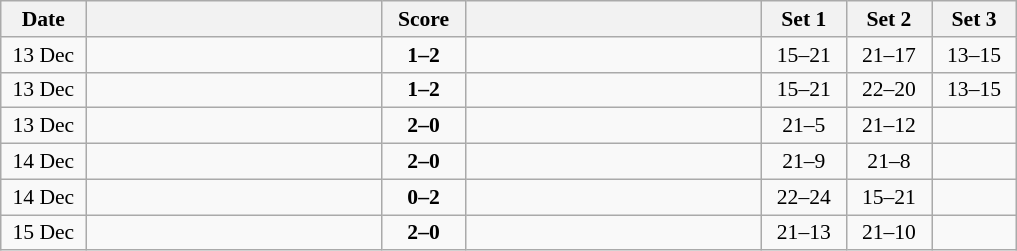<table class="wikitable" style="text-align: center; font-size:90% ">
<tr>
<th width="50">Date</th>
<th align="right" width="190"></th>
<th width="50">Score</th>
<th align="left" width="190"></th>
<th width="50">Set 1</th>
<th width="50">Set 2</th>
<th width="50">Set 3</th>
</tr>
<tr>
<td>13 Dec</td>
<td align=right></td>
<td align=center><strong>1–2</strong></td>
<td align=left><strong></strong></td>
<td>15–21</td>
<td>21–17</td>
<td>13–15</td>
</tr>
<tr>
<td>13 Dec</td>
<td align=right></td>
<td align=center><strong>1–2</strong></td>
<td align=left><strong></strong></td>
<td>15–21</td>
<td>22–20</td>
<td>13–15</td>
</tr>
<tr>
<td>13 Dec</td>
<td align=right><strong></strong></td>
<td align=center><strong>2–0</strong></td>
<td align=left></td>
<td>21–5</td>
<td>21–12</td>
<td></td>
</tr>
<tr>
<td>14 Dec</td>
<td align=right><strong></strong></td>
<td align=center><strong>2–0</strong></td>
<td align=left></td>
<td>21–9</td>
<td>21–8</td>
<td></td>
</tr>
<tr>
<td>14 Dec</td>
<td align=right></td>
<td align=center><strong>0–2</strong></td>
<td align=left><strong></strong></td>
<td>22–24</td>
<td>15–21</td>
<td></td>
</tr>
<tr>
<td>15 Dec</td>
<td align=right><strong></strong></td>
<td align=center><strong>2–0</strong></td>
<td align=left></td>
<td>21–13</td>
<td>21–10</td>
<td></td>
</tr>
</table>
